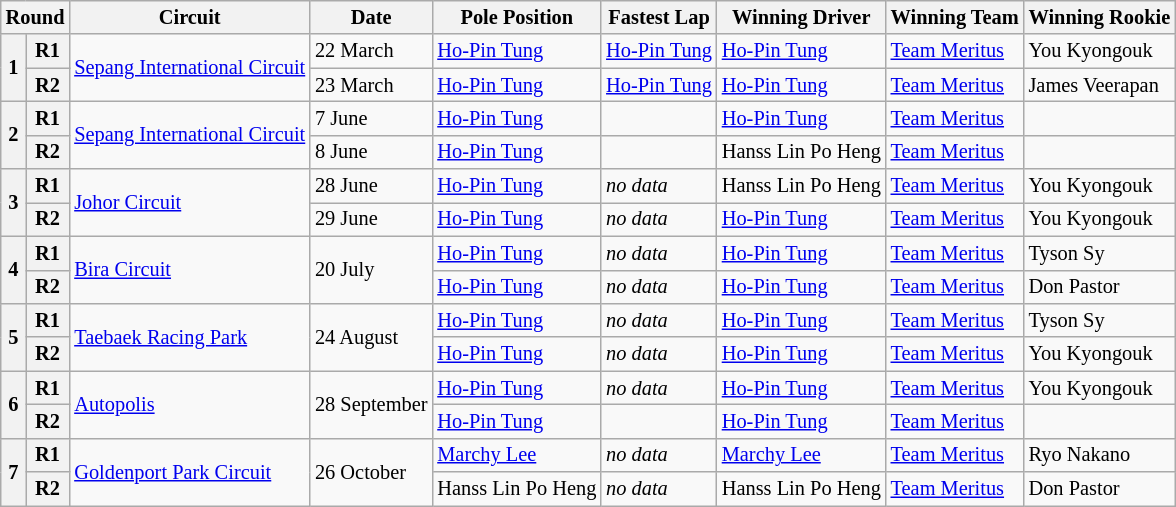<table class="wikitable" style="font-size: 85%">
<tr>
<th colspan=2>Round</th>
<th>Circuit</th>
<th>Date</th>
<th>Pole Position</th>
<th>Fastest Lap</th>
<th>Winning Driver</th>
<th>Winning Team</th>
<th>Winning Rookie</th>
</tr>
<tr>
<th rowspan=2>1</th>
<th>R1</th>
<td rowspan=2 nowrap> <a href='#'>Sepang International Circuit</a></td>
<td>22 March</td>
<td> <a href='#'>Ho-Pin Tung</a></td>
<td> <a href='#'>Ho-Pin Tung</a></td>
<td> <a href='#'>Ho-Pin Tung</a></td>
<td> <a href='#'>Team Meritus</a></td>
<td> You Kyongouk</td>
</tr>
<tr>
<th>R2</th>
<td>23 March</td>
<td> <a href='#'>Ho-Pin Tung</a></td>
<td> <a href='#'>Ho-Pin Tung</a></td>
<td> <a href='#'>Ho-Pin Tung</a></td>
<td> <a href='#'>Team Meritus</a></td>
<td nowrap> James Veerapan</td>
</tr>
<tr>
<th rowspan=2>2</th>
<th>R1</th>
<td rowspan=2> <a href='#'>Sepang International Circuit</a></td>
<td>7 June</td>
<td> <a href='#'>Ho-Pin Tung</a></td>
<td></td>
<td> <a href='#'>Ho-Pin Tung</a></td>
<td> <a href='#'>Team Meritus</a></td>
<td></td>
</tr>
<tr>
<th>R2</th>
<td>8 June</td>
<td> <a href='#'>Ho-Pin Tung</a></td>
<td></td>
<td> Hanss Lin Po Heng</td>
<td> <a href='#'>Team Meritus</a></td>
<td></td>
</tr>
<tr>
<th rowspan=2>3</th>
<th>R1</th>
<td rowspan=2> <a href='#'>Johor Circuit</a></td>
<td>28 June</td>
<td> <a href='#'>Ho-Pin Tung</a></td>
<td><em>no data</em></td>
<td> Hanss Lin Po Heng</td>
<td> <a href='#'>Team Meritus</a></td>
<td> You Kyongouk</td>
</tr>
<tr>
<th>R2</th>
<td>29 June</td>
<td> <a href='#'>Ho-Pin Tung</a></td>
<td><em>no data</em></td>
<td> <a href='#'>Ho-Pin Tung</a></td>
<td> <a href='#'>Team Meritus</a></td>
<td> You Kyongouk</td>
</tr>
<tr>
<th rowspan=2>4</th>
<th>R1</th>
<td rowspan=2> <a href='#'>Bira Circuit</a></td>
<td rowspan=2>20 July</td>
<td> <a href='#'>Ho-Pin Tung</a></td>
<td><em>no data</em></td>
<td> <a href='#'>Ho-Pin Tung</a></td>
<td> <a href='#'>Team Meritus</a></td>
<td> Tyson Sy</td>
</tr>
<tr>
<th>R2</th>
<td> <a href='#'>Ho-Pin Tung</a></td>
<td><em>no data</em></td>
<td> <a href='#'>Ho-Pin Tung</a></td>
<td> <a href='#'>Team Meritus</a></td>
<td> Don Pastor</td>
</tr>
<tr>
<th rowspan=2>5</th>
<th>R1</th>
<td rowspan=2> <a href='#'>Taebaek Racing Park</a></td>
<td rowspan=2>24 August</td>
<td> <a href='#'>Ho-Pin Tung</a></td>
<td><em>no data</em></td>
<td> <a href='#'>Ho-Pin Tung</a></td>
<td> <a href='#'>Team Meritus</a></td>
<td> Tyson Sy</td>
</tr>
<tr>
<th>R2</th>
<td> <a href='#'>Ho-Pin Tung</a></td>
<td><em>no data</em></td>
<td> <a href='#'>Ho-Pin Tung</a></td>
<td> <a href='#'>Team Meritus</a></td>
<td> You Kyongouk</td>
</tr>
<tr>
<th rowspan=2>6</th>
<th>R1</th>
<td rowspan=2> <a href='#'>Autopolis</a></td>
<td rowspan=2 nowrap>28 September</td>
<td> <a href='#'>Ho-Pin Tung</a></td>
<td><em>no data</em></td>
<td> <a href='#'>Ho-Pin Tung</a></td>
<td> <a href='#'>Team Meritus</a></td>
<td> You Kyongouk</td>
</tr>
<tr>
<th>R2</th>
<td> <a href='#'>Ho-Pin Tung</a></td>
<td></td>
<td> <a href='#'>Ho-Pin Tung</a></td>
<td> <a href='#'>Team Meritus</a></td>
<td></td>
</tr>
<tr>
<th rowspan=2>7</th>
<th>R1</th>
<td rowspan=2> <a href='#'>Goldenport Park Circuit</a></td>
<td rowspan=2>26 October</td>
<td> <a href='#'>Marchy Lee</a></td>
<td><em>no data</em></td>
<td> <a href='#'>Marchy Lee</a></td>
<td> <a href='#'>Team Meritus</a></td>
<td> Ryo Nakano</td>
</tr>
<tr>
<th>R2</th>
<td nowrap> Hanss Lin Po Heng</td>
<td><em>no data</em></td>
<td nowrap> Hanss Lin Po Heng</td>
<td nowrap> <a href='#'>Team Meritus</a></td>
<td> Don Pastor</td>
</tr>
</table>
